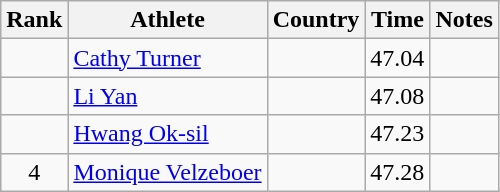<table class="wikitable" style="text-align:center">
<tr>
<th>Rank</th>
<th>Athlete</th>
<th>Country</th>
<th>Time</th>
<th>Notes</th>
</tr>
<tr>
<td></td>
<td align=left><a href='#'>Cathy Turner</a></td>
<td align=left></td>
<td>47.04</td>
<td></td>
</tr>
<tr>
<td></td>
<td align=left><a href='#'>Li Yan</a></td>
<td align=left></td>
<td>47.08</td>
<td></td>
</tr>
<tr>
<td></td>
<td align=left><a href='#'>Hwang Ok-sil</a></td>
<td align=left></td>
<td>47.23</td>
<td></td>
</tr>
<tr>
<td>4</td>
<td align=left><a href='#'>Monique Velzeboer</a></td>
<td align=left></td>
<td>47.28</td>
<td></td>
</tr>
</table>
